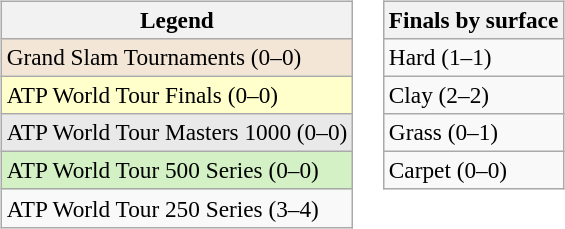<table>
<tr valign=top>
<td><br><table class=wikitable style=font-size:97%>
<tr>
<th>Legend</th>
</tr>
<tr style="background:#f3e6d7;">
<td>Grand Slam Tournaments (0–0)</td>
</tr>
<tr style="background:#ffffcc;">
<td>ATP World Tour Finals (0–0)</td>
</tr>
<tr style="background:#e9e9e9;">
<td>ATP World Tour Masters 1000 (0–0)</td>
</tr>
<tr style="background:#d4f1c5;">
<td>ATP World Tour 500 Series (0–0)</td>
</tr>
<tr>
<td>ATP World Tour 250 Series (3–4)</td>
</tr>
</table>
</td>
<td><br><table class=wikitable style=font-size:97%>
<tr>
<th>Finals by surface</th>
</tr>
<tr>
<td>Hard (1–1)</td>
</tr>
<tr>
<td>Clay (2–2)</td>
</tr>
<tr>
<td>Grass (0–1)</td>
</tr>
<tr>
<td>Carpet (0–0)</td>
</tr>
</table>
</td>
</tr>
</table>
